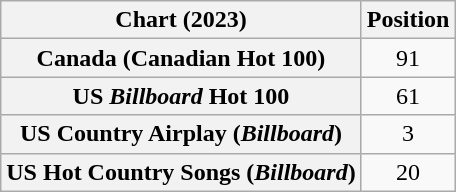<table class="wikitable sortable plainrowheaders" style="text-align:center">
<tr>
<th scope="col">Chart (2023)</th>
<th scope="col">Position</th>
</tr>
<tr>
<th scope="row">Canada (Canadian Hot 100)</th>
<td>91</td>
</tr>
<tr>
<th scope="row">US <em>Billboard</em> Hot 100</th>
<td>61</td>
</tr>
<tr>
<th scope="row">US Country Airplay (<em>Billboard</em>)</th>
<td>3</td>
</tr>
<tr>
<th scope="row">US Hot Country Songs (<em>Billboard</em>)</th>
<td>20</td>
</tr>
</table>
